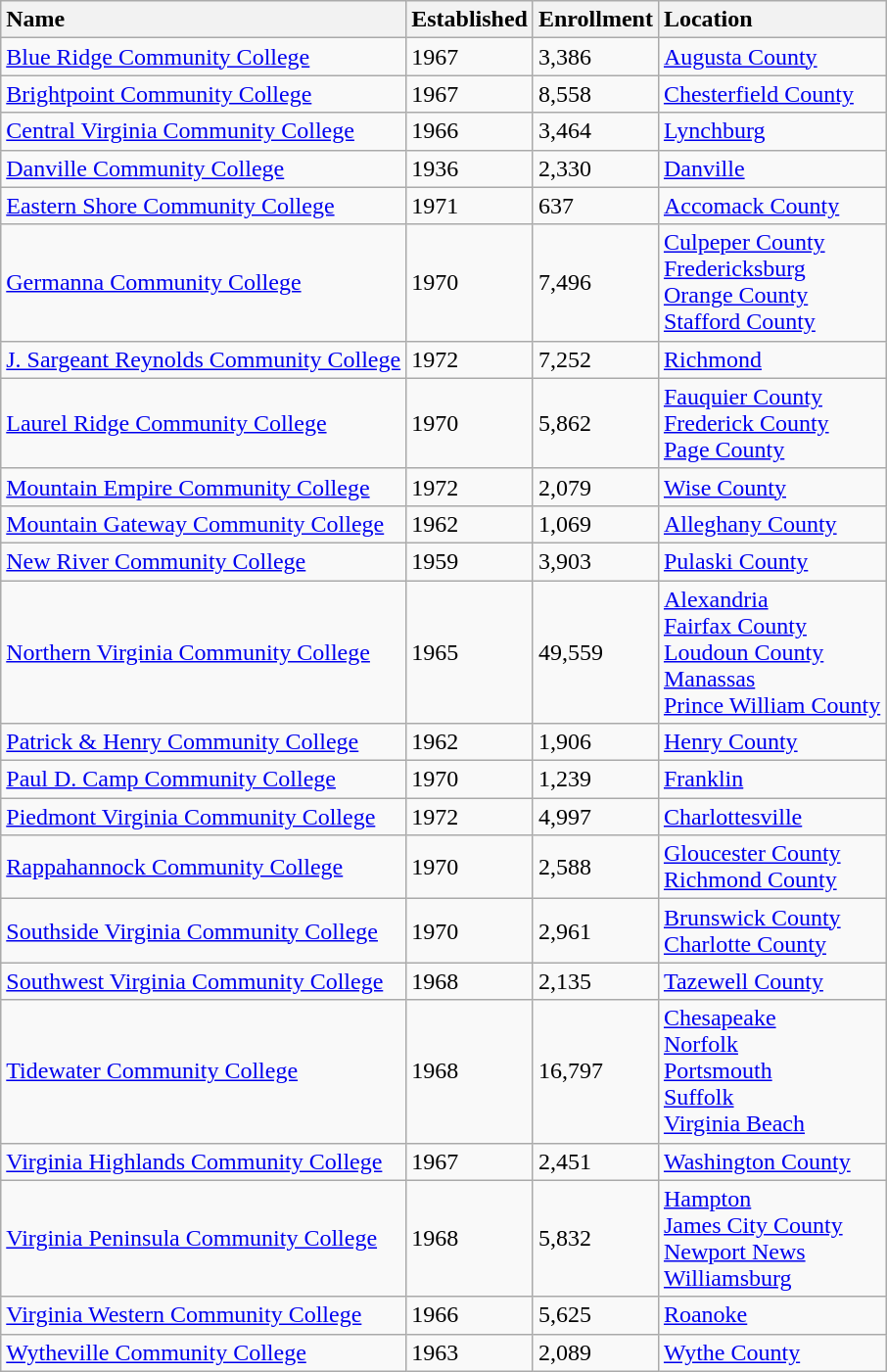<table class="wikitable sortable">
<tr>
<th style="text-align: left;" scope="col">Name</th>
<th style="text-align: left;" scope="col">Established</th>
<th style="text-align: left;" scope="col">Enrollment</th>
<th style="text-align: left;" scope="col">Location</th>
</tr>
<tr>
<td><a href='#'>Blue Ridge Community College</a></td>
<td>1967</td>
<td>3,386</td>
<td><a href='#'>Augusta County</a></td>
</tr>
<tr>
<td><a href='#'>Brightpoint Community College</a></td>
<td>1967</td>
<td>8,558</td>
<td><a href='#'>Chesterfield County</a></td>
</tr>
<tr>
<td><a href='#'>Central Virginia Community College</a></td>
<td>1966</td>
<td>3,464</td>
<td><a href='#'>Lynchburg</a></td>
</tr>
<tr>
<td><a href='#'>Danville Community College</a></td>
<td>1936</td>
<td>2,330</td>
<td><a href='#'>Danville</a></td>
</tr>
<tr>
<td><a href='#'>Eastern Shore Community College</a></td>
<td>1971</td>
<td>637</td>
<td><a href='#'>Accomack County</a></td>
</tr>
<tr>
<td><a href='#'>Germanna Community College</a></td>
<td>1970</td>
<td>7,496</td>
<td><a href='#'>Culpeper County</a><br><a href='#'>Fredericksburg</a><br><a href='#'>Orange County</a><br><a href='#'>Stafford County</a></td>
</tr>
<tr>
<td><a href='#'>J. Sargeant Reynolds Community College</a></td>
<td>1972</td>
<td>7,252</td>
<td><a href='#'>Richmond</a></td>
</tr>
<tr>
<td><a href='#'>Laurel Ridge Community College</a></td>
<td>1970</td>
<td>5,862</td>
<td><a href='#'>Fauquier County</a><br><a href='#'>Frederick County</a><br><a href='#'>Page County</a></td>
</tr>
<tr>
<td><a href='#'>Mountain Empire Community College</a></td>
<td>1972</td>
<td>2,079</td>
<td><a href='#'>Wise County</a></td>
</tr>
<tr>
<td><a href='#'>Mountain Gateway Community College</a></td>
<td>1962</td>
<td>1,069</td>
<td><a href='#'>Alleghany County</a></td>
</tr>
<tr>
<td><a href='#'>New River Community College</a></td>
<td>1959</td>
<td>3,903</td>
<td><a href='#'>Pulaski County</a></td>
</tr>
<tr>
<td><a href='#'>Northern Virginia Community College</a></td>
<td>1965</td>
<td>49,559</td>
<td><a href='#'>Alexandria</a><br><a href='#'>Fairfax County</a><br><a href='#'>Loudoun County</a><br><a href='#'>Manassas</a><br><a href='#'>Prince William County</a></td>
</tr>
<tr>
<td><a href='#'>Patrick & Henry Community College</a></td>
<td>1962</td>
<td>1,906</td>
<td><a href='#'>Henry County</a></td>
</tr>
<tr>
<td><a href='#'>Paul D. Camp Community College</a></td>
<td>1970</td>
<td>1,239</td>
<td><a href='#'>Franklin</a></td>
</tr>
<tr>
<td><a href='#'>Piedmont Virginia Community College</a></td>
<td>1972</td>
<td>4,997</td>
<td><a href='#'>Charlottesville</a></td>
</tr>
<tr>
<td><a href='#'>Rappahannock Community College</a></td>
<td>1970</td>
<td>2,588</td>
<td><a href='#'>Gloucester County</a><br><a href='#'>Richmond County</a></td>
</tr>
<tr>
<td><a href='#'>Southside Virginia Community College</a></td>
<td>1970</td>
<td>2,961</td>
<td><a href='#'>Brunswick County</a><br><a href='#'>Charlotte County</a></td>
</tr>
<tr>
<td><a href='#'>Southwest Virginia Community College</a></td>
<td>1968</td>
<td>2,135</td>
<td><a href='#'>Tazewell County</a></td>
</tr>
<tr>
<td><a href='#'>Tidewater Community College</a></td>
<td>1968</td>
<td>16,797</td>
<td><a href='#'>Chesapeake</a><br><a href='#'>Norfolk</a><br><a href='#'>Portsmouth</a><br><a href='#'>Suffolk</a><br><a href='#'>Virginia Beach</a></td>
</tr>
<tr>
<td><a href='#'>Virginia Highlands Community College</a></td>
<td>1967</td>
<td>2,451</td>
<td><a href='#'>Washington County</a></td>
</tr>
<tr>
<td><a href='#'>Virginia Peninsula Community College</a></td>
<td>1968</td>
<td>5,832</td>
<td><a href='#'>Hampton</a><br><a href='#'>James City County</a><br><a href='#'>Newport News</a><br><a href='#'>Williamsburg</a></td>
</tr>
<tr>
<td><a href='#'>Virginia Western Community College</a></td>
<td>1966</td>
<td>5,625</td>
<td><a href='#'>Roanoke</a></td>
</tr>
<tr>
<td><a href='#'>Wytheville Community College</a></td>
<td>1963</td>
<td>2,089</td>
<td><a href='#'>Wythe County</a></td>
</tr>
</table>
